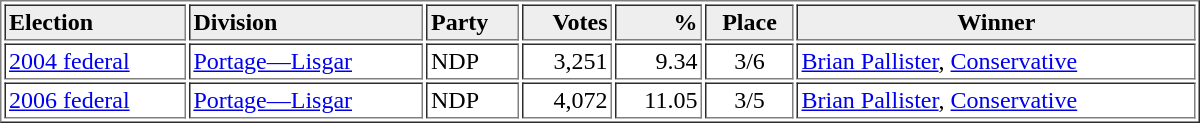<table style="width:800px;" border="1" cellspacing="2" cellpadding="2">
<tr style="background:#eee;">
<th style="text-align:left;">Election</th>
<th style="text-align:left;">Division</th>
<th style="text-align:left;">Party</th>
<th style="text-align:right;">Votes</th>
<th style="text-align:right;">%</th>
<th style="text-align:center;">Place</th>
<th style="text-align:center;">Winner</th>
</tr>
<tr>
<td style="text-align:left;"><a href='#'>2004 federal</a></td>
<td style="text-align:left;"><a href='#'>Portage—Lisgar</a></td>
<td style="text-align:left;">NDP</td>
<td style="text-align:right;">3,251</td>
<td style="text-align:right;">9.34</td>
<td style="text-align:center;">3/6</td>
<td style="text-align:left;"><a href='#'>Brian Pallister</a>, <a href='#'>Conservative</a></td>
</tr>
<tr>
<td style="text-align:left;"><a href='#'>2006 federal</a></td>
<td style="text-align:left;"><a href='#'>Portage—Lisgar</a></td>
<td style="text-align:left;">NDP</td>
<td style="text-align:right;">4,072</td>
<td style="text-align:right;">11.05</td>
<td style="text-align:center;">3/5</td>
<td style="text-align:left;"><a href='#'>Brian Pallister</a>, <a href='#'>Conservative</a></td>
</tr>
</table>
